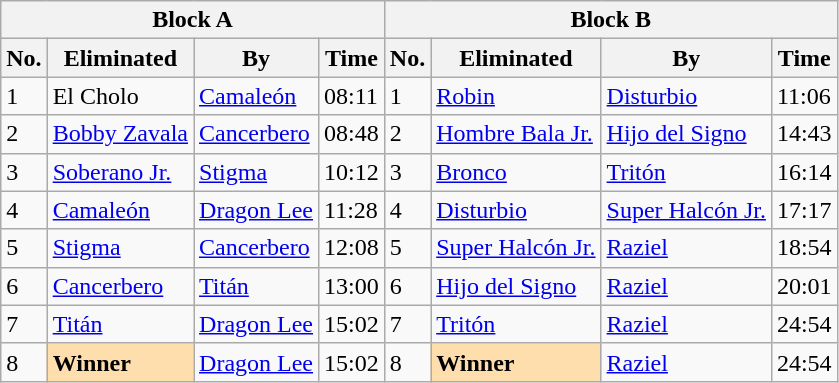<table class="wikitable">
<tr>
<th colspan=4>Block A</th>
<th colspan=4>Block B</th>
</tr>
<tr>
<th>No.</th>
<th>Eliminated</th>
<th>By</th>
<th>Time</th>
<th>No.</th>
<th>Eliminated</th>
<th>By</th>
<th>Time</th>
</tr>
<tr>
<td>1</td>
<td>El Cholo</td>
<td><a href='#'>Camaleón</a></td>
<td>08:11</td>
<td>1</td>
<td><a href='#'>Robin</a></td>
<td><a href='#'>Disturbio</a></td>
<td>11:06</td>
</tr>
<tr>
<td>2</td>
<td><a href='#'>Bobby Zavala</a></td>
<td><a href='#'>Cancerbero</a></td>
<td>08:48</td>
<td>2</td>
<td><a href='#'>Hombre Bala Jr.</a></td>
<td><a href='#'>Hijo del Signo</a></td>
<td>14:43</td>
</tr>
<tr>
<td>3</td>
<td><a href='#'>Soberano Jr.</a></td>
<td><a href='#'>Stigma</a></td>
<td>10:12</td>
<td>3</td>
<td><a href='#'>Bronco</a></td>
<td><a href='#'>Tritón</a></td>
<td>16:14</td>
</tr>
<tr>
<td>4</td>
<td><a href='#'>Camaleón</a></td>
<td><a href='#'>Dragon Lee</a></td>
<td>11:28</td>
<td>4</td>
<td><a href='#'>Disturbio</a></td>
<td><a href='#'>Super Halcón Jr.</a></td>
<td>17:17</td>
</tr>
<tr>
<td>5</td>
<td><a href='#'>Stigma</a></td>
<td><a href='#'>Cancerbero</a></td>
<td>12:08</td>
<td>5</td>
<td><a href='#'>Super Halcón Jr.</a></td>
<td><a href='#'>Raziel</a></td>
<td>18:54</td>
</tr>
<tr>
<td>6</td>
<td><a href='#'>Cancerbero</a></td>
<td><a href='#'>Titán</a></td>
<td>13:00</td>
<td>6</td>
<td><a href='#'>Hijo del Signo</a></td>
<td><a href='#'>Raziel</a></td>
<td>20:01</td>
</tr>
<tr>
<td>7</td>
<td><a href='#'>Titán</a></td>
<td><a href='#'>Dragon Lee</a></td>
<td>15:02</td>
<td>7</td>
<td><a href='#'>Tritón</a></td>
<td><a href='#'>Raziel</a></td>
<td>24:54</td>
</tr>
<tr>
<td>8</td>
<td style="background: #ffdead;"><strong>Winner</strong></td>
<td><a href='#'>Dragon Lee</a></td>
<td>15:02</td>
<td>8</td>
<td style="background: #ffdead;"><strong>Winner</strong></td>
<td><a href='#'>Raziel</a></td>
<td>24:54</td>
</tr>
</table>
